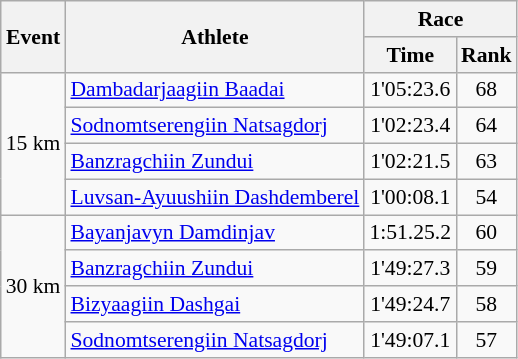<table class="wikitable" border="1" style="font-size:90%">
<tr>
<th rowspan=2>Event</th>
<th rowspan=2>Athlete</th>
<th colspan=2>Race</th>
</tr>
<tr>
<th>Time</th>
<th>Rank</th>
</tr>
<tr>
<td rowspan=4>15 km</td>
<td><a href='#'>Dambadarjaagiin Baadai</a></td>
<td align=center>1'05:23.6</td>
<td align=center>68</td>
</tr>
<tr>
<td><a href='#'>Sodnomtserengiin Natsagdorj</a></td>
<td align=center>1'02:23.4</td>
<td align=center>64</td>
</tr>
<tr>
<td><a href='#'>Banzragchiin Zundui</a></td>
<td align=center>1'02:21.5</td>
<td align=center>63</td>
</tr>
<tr>
<td><a href='#'>Luvsan-Ayuushiin Dashdemberel</a></td>
<td align=center>1'00:08.1</td>
<td align=center>54</td>
</tr>
<tr>
<td rowspan=4>30 km</td>
<td><a href='#'>Bayanjavyn Damdinjav</a></td>
<td align=center>1:51.25.2</td>
<td align=center>60</td>
</tr>
<tr>
<td><a href='#'>Banzragchiin Zundui</a></td>
<td align=center>1'49:27.3</td>
<td align=center>59</td>
</tr>
<tr>
<td><a href='#'>Bizyaagiin Dashgai</a></td>
<td align=center>1'49:24.7</td>
<td align=center>58</td>
</tr>
<tr>
<td><a href='#'>Sodnomtserengiin Natsagdorj</a></td>
<td align=center>1'49:07.1</td>
<td align=center>57</td>
</tr>
</table>
